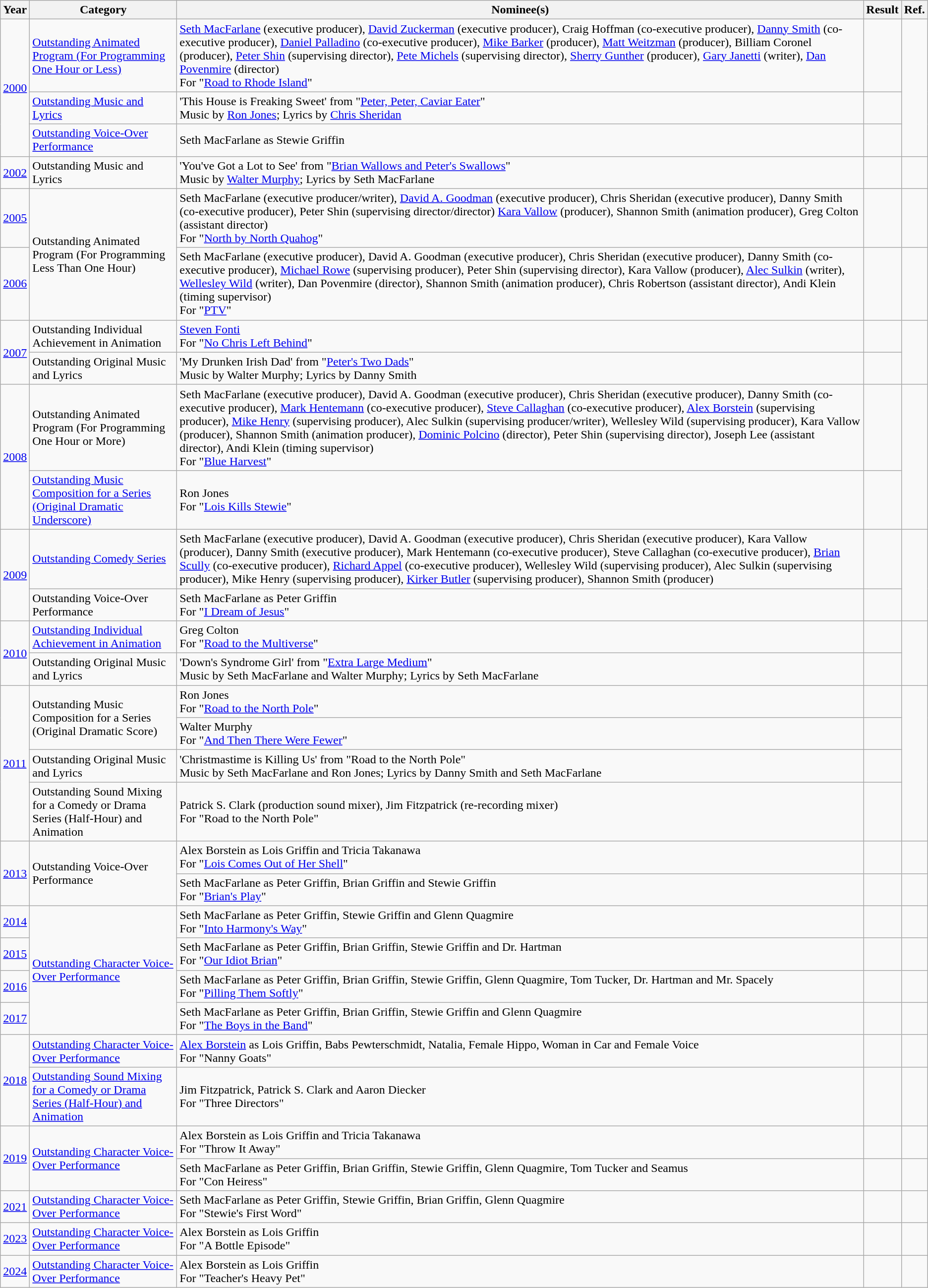<table class="wikitable">
<tr>
<th>Year</th>
<th>Category</th>
<th>Nominee(s)</th>
<th>Result</th>
<th>Ref.</th>
</tr>
<tr>
<td rowspan="3"><a href='#'>2000</a></td>
<td><a href='#'>Outstanding Animated Program (For Programming One Hour or Less)</a></td>
<td><a href='#'>Seth MacFarlane</a> (executive producer), <a href='#'>David Zuckerman</a> (executive producer), Craig Hoffman (co-executive producer), <a href='#'>Danny Smith</a> (co-executive producer), <a href='#'>Daniel Palladino</a> (co-executive producer), <a href='#'>Mike Barker</a> (producer), <a href='#'>Matt Weitzman</a> (producer), Billiam Coronel (producer), <a href='#'>Peter Shin</a> (supervising director), <a href='#'>Pete Michels</a> (supervising director), <a href='#'>Sherry Gunther</a> (producer), <a href='#'>Gary Janetti</a> (writer), <a href='#'>Dan Povenmire</a> (director)<br>For "<a href='#'>Road to Rhode Island</a>"</td>
<td></td>
<td rowspan="3"></td>
</tr>
<tr>
<td><a href='#'>Outstanding Music and Lyrics</a></td>
<td>'This House is Freaking Sweet' from "<a href='#'>Peter, Peter, Caviar Eater</a>"<br>Music by <a href='#'>Ron Jones</a>; Lyrics by <a href='#'>Chris Sheridan</a></td>
<td></td>
</tr>
<tr>
<td><a href='#'>Outstanding Voice-Over Performance</a></td>
<td>Seth MacFarlane as Stewie Griffin</td>
<td></td>
</tr>
<tr>
<td><a href='#'>2002</a></td>
<td>Outstanding Music and Lyrics</td>
<td>'You've Got a Lot to See' from "<a href='#'>Brian Wallows and Peter's Swallows</a>"<br>Music by <a href='#'>Walter Murphy</a>; Lyrics by Seth MacFarlane</td>
<td></td>
<td></td>
</tr>
<tr>
<td><a href='#'>2005</a></td>
<td rowspan="2">Outstanding Animated Program (For Programming Less Than One Hour)</td>
<td>Seth MacFarlane (executive producer/writer), <a href='#'>David A. Goodman</a> (executive producer), Chris Sheridan (executive producer), Danny Smith (co-executive producer), Peter Shin (supervising director/director) <a href='#'>Kara Vallow</a> (producer), Shannon Smith (animation producer), Greg Colton (assistant director)<br>For "<a href='#'>North by North Quahog</a>"</td>
<td></td>
<td></td>
</tr>
<tr>
<td><a href='#'>2006</a></td>
<td>Seth MacFarlane (executive producer), David A. Goodman (executive producer), Chris Sheridan (executive producer), Danny Smith (co-executive producer), <a href='#'>Michael Rowe</a> (supervising producer), Peter Shin (supervising director), Kara Vallow (producer), <a href='#'>Alec Sulkin</a> (writer), <a href='#'>Wellesley Wild</a> (writer), Dan Povenmire (director), Shannon Smith (animation producer), Chris Robertson (assistant director), Andi Klein (timing supervisor)<br>For "<a href='#'>PTV</a>"</td>
<td></td>
<td></td>
</tr>
<tr>
<td rowspan="2"><a href='#'>2007</a></td>
<td>Outstanding Individual Achievement in Animation</td>
<td><a href='#'>Steven Fonti</a><br>For "<a href='#'>No Chris Left Behind</a>"</td>
<td></td>
<td rowspan="2"></td>
</tr>
<tr>
<td>Outstanding Original Music and Lyrics</td>
<td>'My Drunken Irish Dad' from "<a href='#'>Peter's Two Dads</a>"<br>Music by Walter Murphy; Lyrics by Danny Smith</td>
<td></td>
</tr>
<tr>
<td rowspan="2"><a href='#'>2008</a></td>
<td>Outstanding Animated Program (For Programming One Hour or More)</td>
<td>Seth MacFarlane (executive producer), David A. Goodman (executive producer), Chris Sheridan (executive producer), Danny Smith (co-executive producer), <a href='#'>Mark Hentemann</a> (co-executive producer), <a href='#'>Steve Callaghan</a> (co-executive producer), <a href='#'>Alex Borstein</a> (supervising producer), <a href='#'>Mike Henry</a> (supervising producer), Alec Sulkin (supervising producer/writer), Wellesley Wild (supervising producer), Kara Vallow (producer), Shannon Smith (animation producer), <a href='#'>Dominic Polcino</a> (director), Peter Shin (supervising director), Joseph Lee (assistant director), Andi Klein (timing supervisor)<br>For "<a href='#'>Blue Harvest</a>"</td>
<td></td>
<td rowspan="2"></td>
</tr>
<tr>
<td><a href='#'>Outstanding Music Composition for a Series (Original Dramatic Underscore)</a></td>
<td>Ron Jones<br>For "<a href='#'>Lois Kills Stewie</a>"</td>
<td></td>
</tr>
<tr>
<td rowspan="2"><a href='#'>2009</a></td>
<td><a href='#'>Outstanding Comedy Series</a></td>
<td>Seth MacFarlane (executive producer), David A. Goodman (executive producer), Chris Sheridan (executive producer), Kara Vallow (producer), Danny Smith (executive producer), Mark Hentemann (co-executive producer), Steve Callaghan (co-executive producer), <a href='#'>Brian Scully</a> (co-executive producer), <a href='#'>Richard Appel</a> (co-executive producer), Wellesley Wild (supervising producer), Alec Sulkin (supervising producer), Mike Henry (supervising producer), <a href='#'>Kirker Butler</a> (supervising producer), Shannon Smith (producer)</td>
<td></td>
<td rowspan="2"></td>
</tr>
<tr>
<td>Outstanding Voice-Over Performance</td>
<td>Seth MacFarlane as Peter Griffin<br>For "<a href='#'>I Dream of Jesus</a>"</td>
<td></td>
</tr>
<tr>
<td rowspan="2"><a href='#'>2010</a></td>
<td><a href='#'>Outstanding Individual Achievement in Animation</a></td>
<td>Greg Colton<br>For "<a href='#'>Road to the Multiverse</a>"</td>
<td></td>
<td rowspan="2"></td>
</tr>
<tr>
<td>Outstanding Original Music and Lyrics</td>
<td>'Down's Syndrome Girl' from "<a href='#'>Extra Large Medium</a>"<br>Music by Seth MacFarlane and Walter Murphy; Lyrics by Seth MacFarlane</td>
<td></td>
</tr>
<tr>
<td rowspan="4"><a href='#'>2011</a></td>
<td rowspan="2">Outstanding Music Composition for a Series (Original Dramatic Score)</td>
<td>Ron Jones<br>For "<a href='#'>Road to the North Pole</a>"</td>
<td></td>
<td rowspan="4"></td>
</tr>
<tr>
<td>Walter Murphy<br>For "<a href='#'>And Then There Were Fewer</a>"</td>
<td></td>
</tr>
<tr>
<td>Outstanding Original Music and Lyrics</td>
<td>'Christmastime is Killing Us' from "Road to the North Pole"<br>Music by Seth MacFarlane and Ron Jones; Lyrics by Danny Smith and Seth MacFarlane</td>
<td></td>
</tr>
<tr>
<td>Outstanding Sound Mixing for a Comedy or Drama Series (Half-Hour) and Animation</td>
<td>Patrick S. Clark (production sound mixer), Jim Fitzpatrick (re-recording mixer)<br>For "Road to the North Pole"</td>
<td></td>
</tr>
<tr>
<td rowspan="2"><a href='#'>2013</a></td>
<td rowspan="2">Outstanding Voice-Over Performance</td>
<td>Alex Borstein as Lois Griffin and Tricia Takanawa<br>For "<a href='#'>Lois Comes Out of Her Shell</a>"</td>
<td></td>
<td></td>
</tr>
<tr>
<td>Seth MacFarlane as Peter Griffin, Brian Griffin and Stewie Griffin<br>For "<a href='#'>Brian's Play</a>"</td>
<td></td>
<td></td>
</tr>
<tr>
<td><a href='#'>2014</a></td>
<td rowspan="4"><a href='#'>Outstanding Character Voice-Over Performance</a></td>
<td>Seth MacFarlane as Peter Griffin, Stewie Griffin and Glenn Quagmire<br>For "<a href='#'>Into Harmony's Way</a>"</td>
<td></td>
<td></td>
</tr>
<tr>
<td><a href='#'>2015</a></td>
<td>Seth MacFarlane as Peter Griffin, Brian Griffin, Stewie Griffin and Dr. Hartman<br>For "<a href='#'>Our Idiot Brian</a>"</td>
<td></td>
<td></td>
</tr>
<tr>
<td><a href='#'>2016</a></td>
<td>Seth MacFarlane as Peter Griffin, Brian Griffin, Stewie Griffin, Glenn Quagmire, Tom Tucker, Dr. Hartman and Mr. Spacely<br>For "<a href='#'>Pilling Them Softly</a>"</td>
<td></td>
<td></td>
</tr>
<tr>
<td><a href='#'>2017</a></td>
<td>Seth MacFarlane as Peter Griffin, Brian Griffin, Stewie Griffin and Glenn Quagmire<br>For "<a href='#'>The Boys in the Band</a>"</td>
<td></td>
<td></td>
</tr>
<tr>
<td rowspan="2"><a href='#'>2018</a></td>
<td><a href='#'>Outstanding Character Voice-Over Performance</a></td>
<td><a href='#'>Alex Borstein</a> as Lois Griffin, Babs Pewterschmidt, Natalia, Female Hippo, Woman in Car and Female Voice<br>For "Nanny Goats"</td>
<td></td>
<td></td>
</tr>
<tr>
<td><a href='#'>Outstanding Sound Mixing for a Comedy or Drama Series (Half-Hour) and Animation</a></td>
<td>Jim Fitzpatrick, Patrick S. Clark and Aaron Diecker<br>For "Three Directors"</td>
<td></td>
<td></td>
</tr>
<tr>
<td rowspan="2"><a href='#'>2019</a></td>
<td rowspan="2"><a href='#'>Outstanding Character Voice-Over Performance</a></td>
<td>Alex Borstein as Lois Griffin and Tricia Takanawa<br>For "Throw It Away"</td>
<td></td>
<td></td>
</tr>
<tr>
<td>Seth MacFarlane as Peter Griffin, Brian Griffin, Stewie Griffin, Glenn Quagmire, Tom Tucker and Seamus<br>For "Con Heiress"</td>
<td></td>
<td></td>
</tr>
<tr>
<td><a href='#'>2021</a></td>
<td><a href='#'>Outstanding Character Voice-Over Performance</a></td>
<td>Seth MacFarlane as Peter Griffin, Stewie Griffin, Brian Griffin, Glenn Quagmire<br>For "Stewie's First Word"</td>
<td></td>
<td></td>
</tr>
<tr>
<td><a href='#'>2023</a></td>
<td><a href='#'>Outstanding Character Voice-Over Performance</a></td>
<td>Alex Borstein as Lois Griffin<br>For "A Bottle Episode"</td>
<td></td>
<td></td>
</tr>
<tr>
<td><a href='#'>2024</a></td>
<td><a href='#'>Outstanding Character Voice-Over Performance</a></td>
<td>Alex Borstein as Lois Griffin<br>For "Teacher's Heavy Pet"</td>
<td></td>
<td></td>
</tr>
</table>
